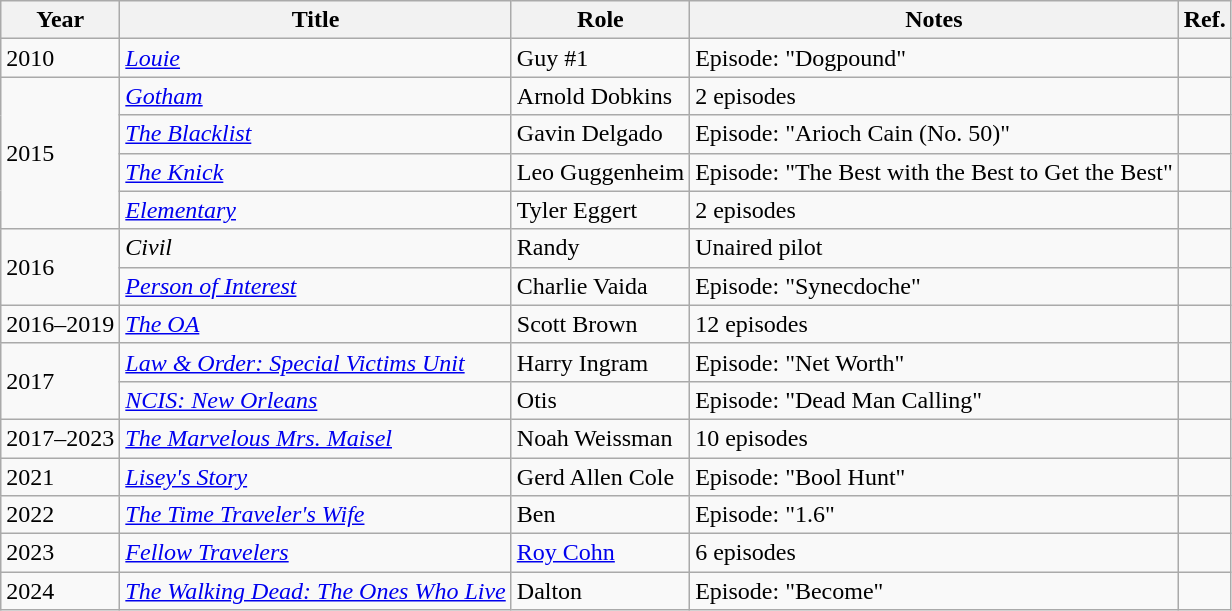<table class="wikitable sortable">
<tr>
<th>Year</th>
<th>Title</th>
<th>Role</th>
<th class="unsortable">Notes</th>
<th>Ref.</th>
</tr>
<tr>
<td>2010</td>
<td><em><a href='#'>Louie</a></em></td>
<td>Guy #1</td>
<td>Episode: "Dogpound"</td>
<td></td>
</tr>
<tr>
<td rowspan="4">2015</td>
<td><em><a href='#'>Gotham</a></em></td>
<td>Arnold Dobkins</td>
<td>2 episodes</td>
<td></td>
</tr>
<tr>
<td><em><a href='#'>The Blacklist</a></em></td>
<td>Gavin Delgado</td>
<td>Episode: "Arioch Cain (No. 50)"</td>
<td></td>
</tr>
<tr>
<td><em><a href='#'>The Knick</a></em></td>
<td>Leo Guggenheim</td>
<td>Episode: "The Best with the Best to Get the Best"</td>
<td></td>
</tr>
<tr>
<td><em><a href='#'>Elementary</a></em></td>
<td>Tyler Eggert</td>
<td>2 episodes</td>
<td></td>
</tr>
<tr>
<td rowspan=2>2016</td>
<td><em>Civil</em></td>
<td>Randy</td>
<td>Unaired pilot</td>
<td></td>
</tr>
<tr>
<td><em><a href='#'>Person of Interest</a></em></td>
<td>Charlie Vaida</td>
<td>Episode: "Synecdoche"</td>
<td></td>
</tr>
<tr>
<td>2016–2019</td>
<td><em><a href='#'>The OA</a></em></td>
<td>Scott Brown</td>
<td>12 episodes</td>
<td></td>
</tr>
<tr>
<td rowspan="2">2017</td>
<td><em><a href='#'>Law & Order: Special Victims Unit</a></em></td>
<td>Harry Ingram</td>
<td>Episode: "Net Worth"</td>
<td></td>
</tr>
<tr>
<td><em><a href='#'>NCIS: New Orleans</a></em></td>
<td>Otis</td>
<td>Episode: "Dead Man Calling"</td>
<td></td>
</tr>
<tr>
<td>2017–2023</td>
<td><em><a href='#'>The Marvelous Mrs. Maisel</a></em></td>
<td>Noah Weissman</td>
<td>10 episodes</td>
<td></td>
</tr>
<tr>
<td>2021</td>
<td><em><a href='#'>Lisey's Story</a></em></td>
<td>Gerd Allen Cole</td>
<td>Episode: "Bool Hunt"</td>
<td></td>
</tr>
<tr>
<td>2022</td>
<td><em><a href='#'>The Time Traveler's Wife</a></em></td>
<td>Ben</td>
<td>Episode: "1.6"</td>
<td></td>
</tr>
<tr>
<td>2023</td>
<td><em><a href='#'>Fellow Travelers</a></em></td>
<td><a href='#'>Roy Cohn</a></td>
<td>6 episodes</td>
<td></td>
</tr>
<tr>
<td>2024</td>
<td><em><a href='#'>The Walking Dead: The Ones Who Live</a></em></td>
<td>Dalton</td>
<td>Episode: "Become"</td>
<td></td>
</tr>
</table>
